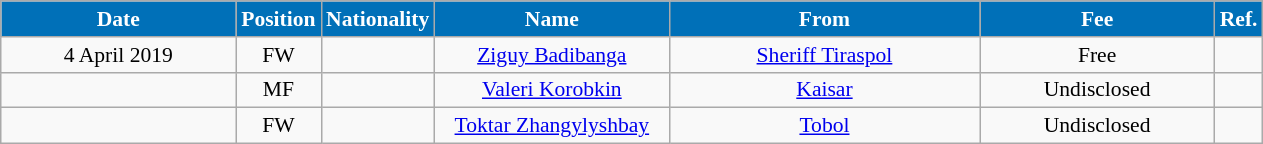<table class="wikitable"  style="text-align:center; font-size:90%; ">
<tr>
<th style="background:#0070B8; color:#FFFFFF; width:150px;">Date</th>
<th style="background:#0070B8; color:#FFFFFF; width:50px;">Position</th>
<th style="background:#0070B8; color:#FFFFFF; width:50px;">Nationality</th>
<th style="background:#0070B8; color:#FFFFFF; width:150px;">Name</th>
<th style="background:#0070B8; color:#FFFFFF; width:200px;">From</th>
<th style="background:#0070B8; color:#FFFFFF; width:150px;">Fee</th>
<th style="background:#0070B8; color:#FFFFFF; width:25px;">Ref.</th>
</tr>
<tr>
<td>4 April 2019</td>
<td>FW</td>
<td></td>
<td><a href='#'>Ziguy Badibanga</a></td>
<td><a href='#'>Sheriff Tiraspol</a></td>
<td>Free</td>
<td></td>
</tr>
<tr>
<td></td>
<td>MF</td>
<td></td>
<td><a href='#'>Valeri Korobkin</a></td>
<td><a href='#'>Kaisar</a></td>
<td>Undisclosed</td>
<td></td>
</tr>
<tr>
<td></td>
<td>FW</td>
<td></td>
<td><a href='#'>Toktar Zhangylyshbay</a></td>
<td><a href='#'>Tobol</a></td>
<td>Undisclosed</td>
<td></td>
</tr>
</table>
